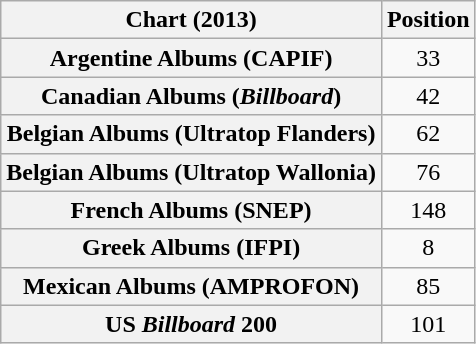<table class="wikitable sortable plainrowheaders">
<tr>
<th>Chart (2013)</th>
<th>Position</th>
</tr>
<tr>
<th scope="row">Argentine Albums (CAPIF)</th>
<td style="text-align:center;">33</td>
</tr>
<tr>
<th scope="row">Canadian Albums (<em>Billboard</em>)</th>
<td style="text-align:center;">42</td>
</tr>
<tr>
<th scope="row">Belgian Albums (Ultratop Flanders)</th>
<td style="text-align:center;">62</td>
</tr>
<tr>
<th scope="row">Belgian Albums (Ultratop Wallonia)</th>
<td style="text-align:center;">76</td>
</tr>
<tr>
<th scope="row">French Albums (SNEP)</th>
<td style="text-align:center;">148</td>
</tr>
<tr>
<th scope="row">Greek Albums (IFPI)</th>
<td style="text-align:center;">8</td>
</tr>
<tr>
<th scope="row">Mexican Albums (AMPROFON)</th>
<td align="center">85</td>
</tr>
<tr>
<th scope="row">US <em>Billboard</em> 200</th>
<td style="text-align:center;">101</td>
</tr>
</table>
